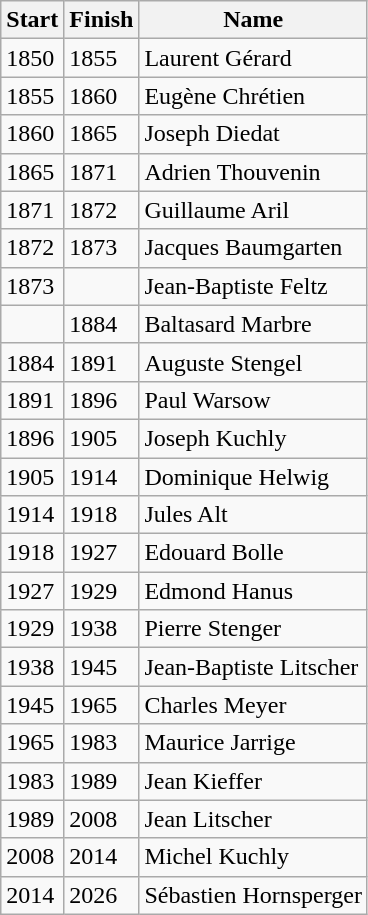<table class="wikitable">
<tr>
<th>Start</th>
<th>Finish</th>
<th>Name</th>
</tr>
<tr>
<td>1850</td>
<td>1855</td>
<td>Laurent Gérard</td>
</tr>
<tr>
<td>1855</td>
<td>1860</td>
<td>Eugène Chrétien</td>
</tr>
<tr>
<td>1860</td>
<td>1865</td>
<td>Joseph Diedat</td>
</tr>
<tr>
<td>1865</td>
<td>1871</td>
<td>Adrien Thouvenin</td>
</tr>
<tr>
<td>1871</td>
<td>1872</td>
<td>Guillaume Aril</td>
</tr>
<tr>
<td>1872</td>
<td>1873</td>
<td>Jacques Baumgarten</td>
</tr>
<tr>
<td>1873</td>
<td></td>
<td>Jean-Baptiste Feltz</td>
</tr>
<tr>
<td></td>
<td>1884</td>
<td>Baltasard Marbre</td>
</tr>
<tr>
<td>1884</td>
<td>1891</td>
<td>Auguste Stengel</td>
</tr>
<tr>
<td>1891</td>
<td>1896</td>
<td>Paul Warsow</td>
</tr>
<tr>
<td>1896</td>
<td>1905</td>
<td>Joseph Kuchly</td>
</tr>
<tr>
<td>1905</td>
<td>1914</td>
<td>Dominique Helwig</td>
</tr>
<tr>
<td>1914</td>
<td>1918</td>
<td>Jules Alt</td>
</tr>
<tr>
<td>1918</td>
<td>1927</td>
<td>Edouard Bolle</td>
</tr>
<tr>
<td>1927</td>
<td>1929</td>
<td>Edmond Hanus</td>
</tr>
<tr>
<td>1929</td>
<td>1938</td>
<td>Pierre Stenger</td>
</tr>
<tr>
<td>1938</td>
<td>1945</td>
<td>Jean-Baptiste Litscher</td>
</tr>
<tr>
<td>1945</td>
<td>1965</td>
<td>Charles Meyer</td>
</tr>
<tr>
<td>1965</td>
<td>1983</td>
<td>Maurice Jarrige</td>
</tr>
<tr>
<td>1983</td>
<td>1989</td>
<td>Jean Kieffer</td>
</tr>
<tr>
<td>1989</td>
<td>2008</td>
<td>Jean Litscher</td>
</tr>
<tr>
<td>2008</td>
<td>2014</td>
<td>Michel Kuchly</td>
</tr>
<tr>
<td>2014</td>
<td>2026</td>
<td>Sébastien Hornsperger</td>
</tr>
</table>
